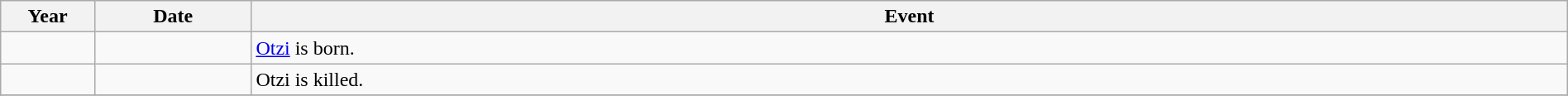<table class="wikitable" width="100%">
<tr>
<th style="width:6%">Year</th>
<th style="width:10%">Date</th>
<th>Event</th>
</tr>
<tr>
<td></td>
<td></td>
<td><a href='#'>Otzi</a> is born.</td>
</tr>
<tr>
<td></td>
<td></td>
<td>Otzi is killed.</td>
</tr>
<tr>
</tr>
</table>
